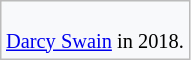<table style="float:left; margin:0.1em 0.5em 1.5em 0; border:1px solid #bbb; background-color:#f8f9fa;">
<tr style="font-size:85%; padding:5px 1px;">
<td style="vertical-align: top;"><br><a href='#'>Darcy Swain</a> in 2018.</td>
</tr>
</table>
